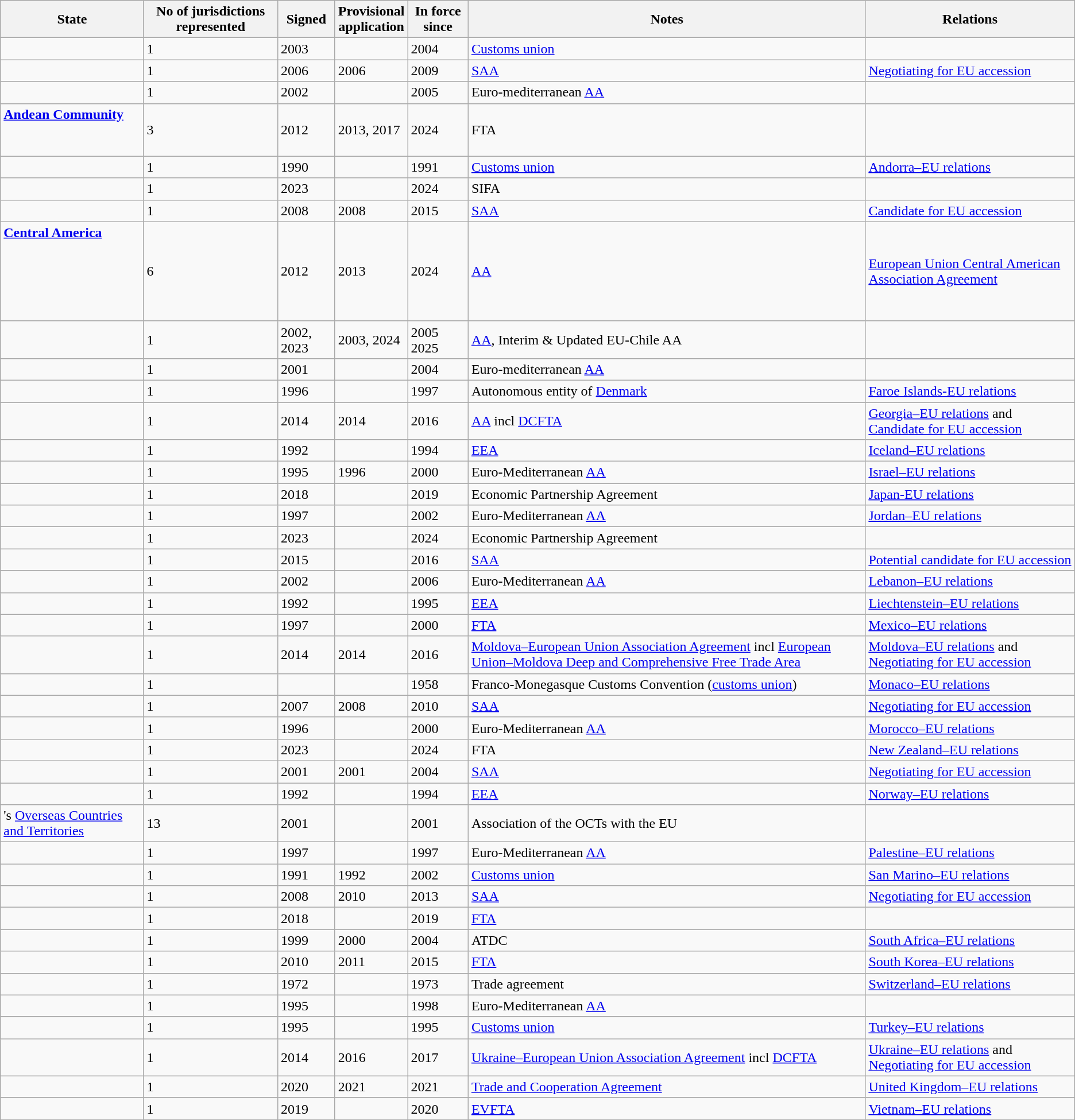<table class="wikitable sortable">
<tr>
<th>State</th>
<th>No of jurisdictions represented</th>
<th>Signed</th>
<th>Provisional<br>application</th>
<th>In force since</th>
<th>Notes</th>
<th>Relations</th>
</tr>
<tr>
<td></td>
<td>1</td>
<td>2003</td>
<td></td>
<td>2004</td>
<td><a href='#'>Customs union</a></td>
<td></td>
</tr>
<tr>
<td></td>
<td>1</td>
<td>2006</td>
<td>2006</td>
<td>2009</td>
<td><a href='#'>SAA</a></td>
<td><a href='#'>Negotiating for EU accession</a></td>
</tr>
<tr>
<td></td>
<td>1</td>
<td>2002</td>
<td></td>
<td>2005</td>
<td>Euro-mediterranean  <a href='#'>AA</a></td>
<td></td>
</tr>
<tr>
<td><strong><a href='#'>Andean Community</a></strong><br><br><br></td>
<td>3</td>
<td>2012</td>
<td>2013, 2017</td>
<td>2024</td>
<td>FTA</td>
<td></td>
</tr>
<tr>
<td></td>
<td>1</td>
<td>1990</td>
<td></td>
<td>1991</td>
<td><a href='#'>Customs union</a></td>
<td><a href='#'>Andorra–EU relations</a></td>
</tr>
<tr>
<td></td>
<td>1</td>
<td>2023</td>
<td></td>
<td>2024</td>
<td>SIFA</td>
<td></td>
</tr>
<tr>
<td></td>
<td>1</td>
<td>2008</td>
<td>2008</td>
<td>2015</td>
<td><a href='#'>SAA</a></td>
<td><a href='#'>Candidate for EU accession</a></td>
</tr>
<tr>
<td><strong><a href='#'>Central America</a></strong><br><br><br><br><br><br></td>
<td>6</td>
<td>2012</td>
<td>2013</td>
<td>2024</td>
<td><a href='#'>AA</a></td>
<td><a href='#'>European Union Central American Association Agreement</a></td>
</tr>
<tr>
<td></td>
<td>1</td>
<td>2002, 2023</td>
<td>2003, 2024</td>
<td>2005 2025</td>
<td><a href='#'>AA</a>, Interim & Updated EU-Chile AA</td>
<td></td>
</tr>
<tr>
<td></td>
<td>1</td>
<td>2001</td>
<td></td>
<td>2004</td>
<td>Euro-mediterranean <a href='#'>AA</a></td>
<td></td>
</tr>
<tr>
<td></td>
<td>1</td>
<td>1996</td>
<td></td>
<td>1997</td>
<td>Autonomous entity of <a href='#'>Denmark</a></td>
<td><a href='#'>Faroe Islands-EU relations</a></td>
</tr>
<tr>
<td></td>
<td>1</td>
<td>2014</td>
<td>2014</td>
<td>2016</td>
<td><a href='#'>AA</a> incl <a href='#'>DCFTA</a></td>
<td><a href='#'>Georgia–EU relations</a> and <a href='#'>Candidate for EU accession</a></td>
</tr>
<tr>
<td></td>
<td>1</td>
<td>1992</td>
<td></td>
<td>1994</td>
<td><a href='#'>EEA</a></td>
<td><a href='#'>Iceland–EU relations</a></td>
</tr>
<tr>
<td></td>
<td>1</td>
<td>1995</td>
<td>1996</td>
<td>2000</td>
<td>Euro-Mediterranean <a href='#'>AA</a></td>
<td><a href='#'>Israel–EU relations</a></td>
</tr>
<tr>
<td></td>
<td>1</td>
<td>2018</td>
<td></td>
<td>2019</td>
<td>Economic Partnership Agreement </td>
<td><a href='#'>Japan-EU relations</a></td>
</tr>
<tr>
<td></td>
<td>1</td>
<td>1997</td>
<td></td>
<td>2002</td>
<td>Euro-Mediterranean <a href='#'>AA</a></td>
<td><a href='#'>Jordan–EU relations</a></td>
</tr>
<tr>
<td></td>
<td>1</td>
<td>2023</td>
<td></td>
<td>2024</td>
<td>Economic Partnership Agreement</td>
<td></td>
</tr>
<tr>
<td></td>
<td>1</td>
<td>2015</td>
<td></td>
<td>2016</td>
<td><a href='#'>SAA</a></td>
<td><a href='#'>Potential candidate for EU accession</a></td>
</tr>
<tr>
<td></td>
<td>1</td>
<td>2002</td>
<td></td>
<td>2006</td>
<td>Euro-Mediterranean <a href='#'>AA</a></td>
<td><a href='#'>Lebanon–EU relations</a></td>
</tr>
<tr>
<td></td>
<td>1</td>
<td>1992</td>
<td></td>
<td>1995</td>
<td><a href='#'>EEA</a></td>
<td><a href='#'>Liechtenstein–EU relations</a></td>
</tr>
<tr>
<td></td>
<td>1</td>
<td>1997</td>
<td></td>
<td>2000</td>
<td><a href='#'>FTA</a></td>
<td><a href='#'>Mexico–EU relations</a></td>
</tr>
<tr>
<td></td>
<td>1</td>
<td>2014</td>
<td>2014</td>
<td>2016</td>
<td><a href='#'>Moldova–European Union Association Agreement</a> incl <a href='#'>European Union–Moldova Deep and Comprehensive Free Trade Area</a></td>
<td><a href='#'>Moldova–EU relations</a> and <a href='#'>Negotiating for EU accession</a></td>
</tr>
<tr>
<td></td>
<td>1</td>
<td></td>
<td></td>
<td>1958</td>
<td>Franco-Monegasque Customs Convention (<a href='#'>customs union</a>)</td>
<td><a href='#'>Monaco–EU relations</a></td>
</tr>
<tr>
<td></td>
<td>1</td>
<td>2007</td>
<td>2008</td>
<td>2010</td>
<td><a href='#'>SAA</a></td>
<td><a href='#'>Negotiating for EU accession</a></td>
</tr>
<tr>
<td></td>
<td>1</td>
<td>1996</td>
<td></td>
<td>2000</td>
<td>Euro-Mediterranean <a href='#'>AA</a></td>
<td><a href='#'>Morocco–EU relations</a></td>
</tr>
<tr>
<td></td>
<td>1</td>
<td>2023</td>
<td></td>
<td>2024</td>
<td>FTA</td>
<td><a href='#'>New Zealand–EU relations</a></td>
</tr>
<tr>
<td></td>
<td>1</td>
<td>2001</td>
<td>2001</td>
<td>2004</td>
<td><a href='#'>SAA</a></td>
<td><a href='#'>Negotiating for EU accession</a></td>
</tr>
<tr>
<td></td>
<td>1</td>
<td>1992</td>
<td></td>
<td>1994</td>
<td><a href='#'>EEA</a></td>
<td><a href='#'>Norway–EU relations</a></td>
</tr>
<tr>
<td>'s <a href='#'>Overseas Countries and Territories</a></td>
<td>13</td>
<td>2001</td>
<td></td>
<td>2001</td>
<td>Association of the OCTs with the EU</td>
<td></td>
</tr>
<tr>
<td></td>
<td>1</td>
<td>1997</td>
<td></td>
<td>1997</td>
<td>Euro-Mediterranean <a href='#'>AA</a></td>
<td><a href='#'>Palestine–EU relations</a></td>
</tr>
<tr>
<td></td>
<td>1</td>
<td>1991</td>
<td>1992</td>
<td>2002</td>
<td><a href='#'>Customs union</a></td>
<td><a href='#'>San Marino–EU relations</a></td>
</tr>
<tr>
<td></td>
<td>1</td>
<td>2008</td>
<td>2010</td>
<td>2013</td>
<td><a href='#'>SAA</a></td>
<td><a href='#'>Negotiating for EU accession</a></td>
</tr>
<tr>
<td></td>
<td>1</td>
<td>2018</td>
<td></td>
<td>2019</td>
<td><a href='#'>FTA</a></td>
<td></td>
</tr>
<tr>
<td></td>
<td>1</td>
<td>1999</td>
<td>2000</td>
<td>2004</td>
<td>ATDC</td>
<td><a href='#'>South Africa–EU relations</a></td>
</tr>
<tr>
<td></td>
<td>1</td>
<td>2010</td>
<td>2011</td>
<td>2015</td>
<td><a href='#'>FTA</a></td>
<td><a href='#'>South Korea–EU relations</a></td>
</tr>
<tr>
<td></td>
<td>1</td>
<td>1972</td>
<td></td>
<td>1973</td>
<td>Trade agreement</td>
<td><a href='#'>Switzerland–EU relations</a></td>
</tr>
<tr>
<td></td>
<td>1</td>
<td>1995</td>
<td></td>
<td>1998</td>
<td>Euro-Mediterranean <a href='#'>AA</a></td>
<td></td>
</tr>
<tr>
<td></td>
<td>1</td>
<td>1995</td>
<td></td>
<td>1995</td>
<td><a href='#'>Customs union</a></td>
<td><a href='#'>Turkey–EU relations</a></td>
</tr>
<tr>
<td></td>
<td>1</td>
<td>2014</td>
<td>2016</td>
<td>2017</td>
<td><a href='#'>Ukraine–European Union Association Agreement</a> incl <a href='#'>DCFTA</a></td>
<td><a href='#'>Ukraine–EU relations</a> and <a href='#'>Negotiating for EU accession</a></td>
</tr>
<tr>
<td></td>
<td>1</td>
<td>2020</td>
<td>2021</td>
<td>2021</td>
<td><a href='#'>Trade and Cooperation Agreement</a></td>
<td><a href='#'>United Kingdom–EU relations</a></td>
</tr>
<tr>
<td></td>
<td>1</td>
<td>2019</td>
<td></td>
<td>2020</td>
<td><a href='#'>EVFTA</a></td>
<td><a href='#'>Vietnam–EU relations</a></td>
</tr>
</table>
